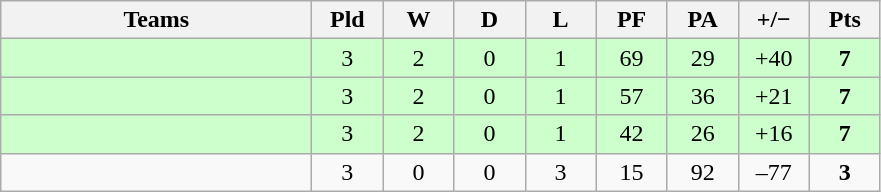<table class="wikitable" style="text-align: center;">
<tr>
<th width="200">Teams</th>
<th width="40">Pld</th>
<th width="40">W</th>
<th width="40">D</th>
<th width="40">L</th>
<th width="40">PF</th>
<th width="40">PA</th>
<th width="40">+/−</th>
<th width="40">Pts</th>
</tr>
<tr bgcolor=ccffcc>
<td align=left></td>
<td>3</td>
<td>2</td>
<td>0</td>
<td>1</td>
<td>69</td>
<td>29</td>
<td>+40</td>
<td><strong>7</strong></td>
</tr>
<tr bgcolor=ccffcc>
<td align=left></td>
<td>3</td>
<td>2</td>
<td>0</td>
<td>1</td>
<td>57</td>
<td>36</td>
<td>+21</td>
<td><strong>7</strong></td>
</tr>
<tr bgcolor=ccffcc>
<td align=left></td>
<td>3</td>
<td>2</td>
<td>0</td>
<td>1</td>
<td>42</td>
<td>26</td>
<td>+16</td>
<td><strong>7</strong></td>
</tr>
<tr>
<td align=left></td>
<td>3</td>
<td>0</td>
<td>0</td>
<td>3</td>
<td>15</td>
<td>92</td>
<td>–77</td>
<td><strong>3</strong></td>
</tr>
</table>
